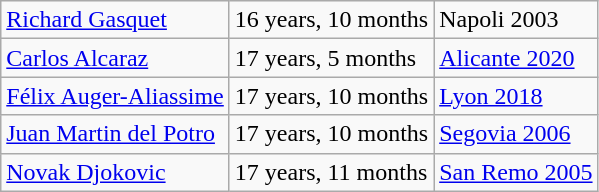<table class="wikitable">
<tr>
<td> <a href='#'>Richard Gasquet</a></td>
<td>16 years, 10 months</td>
<td>Napoli 2003</td>
</tr>
<tr>
<td> <a href='#'>Carlos Alcaraz</a></td>
<td>17 years, 5 months</td>
<td><a href='#'>Alicante 2020</a></td>
</tr>
<tr>
<td> <a href='#'>Félix Auger-Aliassime</a></td>
<td>17 years, 10 months</td>
<td><a href='#'>Lyon 2018</a></td>
</tr>
<tr>
<td> <a href='#'>Juan Martin del Potro</a></td>
<td>17 years, 10 months</td>
<td><a href='#'>Segovia 2006</a></td>
</tr>
<tr>
<td> <a href='#'>Novak Djokovic</a></td>
<td>17 years, 11 months</td>
<td><a href='#'>San Remo 2005</a></td>
</tr>
</table>
